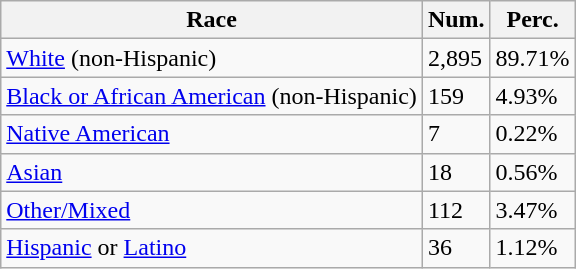<table class="wikitable">
<tr>
<th>Race</th>
<th>Num.</th>
<th>Perc.</th>
</tr>
<tr>
<td><a href='#'>White</a> (non-Hispanic)</td>
<td>2,895</td>
<td>89.71%</td>
</tr>
<tr>
<td><a href='#'>Black or African American</a> (non-Hispanic)</td>
<td>159</td>
<td>4.93%</td>
</tr>
<tr>
<td><a href='#'>Native American</a></td>
<td>7</td>
<td>0.22%</td>
</tr>
<tr>
<td><a href='#'>Asian</a></td>
<td>18</td>
<td>0.56%</td>
</tr>
<tr>
<td><a href='#'>Other/Mixed</a></td>
<td>112</td>
<td>3.47%</td>
</tr>
<tr>
<td><a href='#'>Hispanic</a> or <a href='#'>Latino</a></td>
<td>36</td>
<td>1.12%</td>
</tr>
</table>
